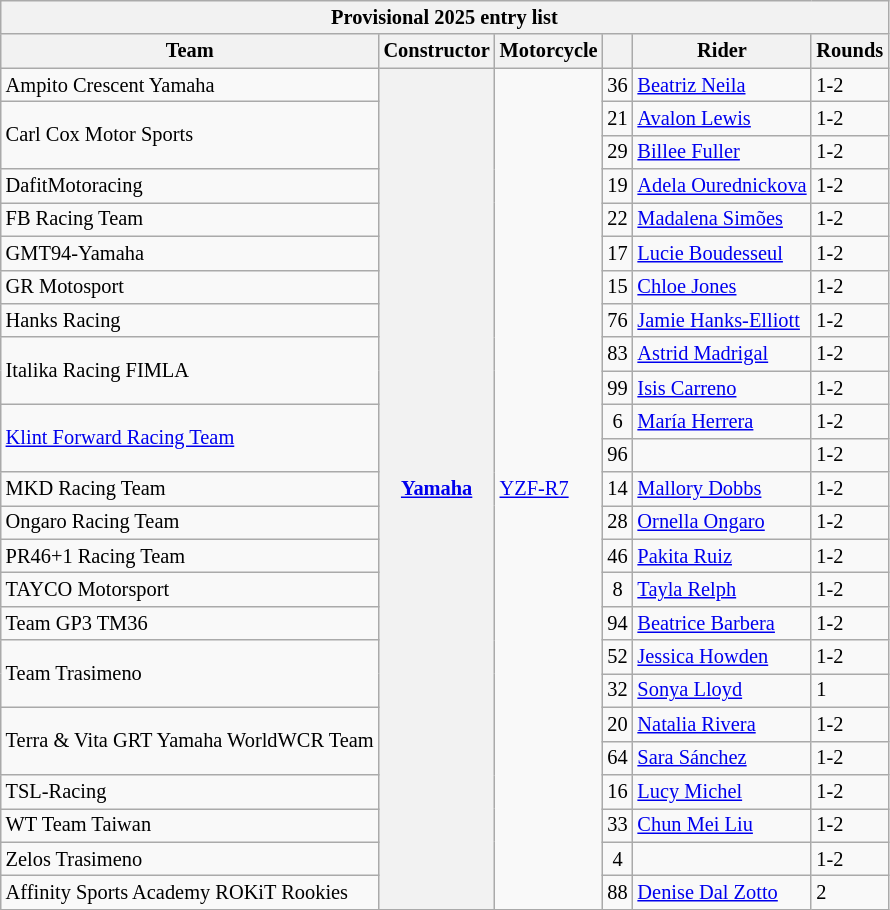<table class="wikitable" style="font-size: 85%;">
<tr>
<th colspan="6">Provisional 2025 entry list</th>
</tr>
<tr>
<th>Team</th>
<th>Constructor</th>
<th>Motorcycle</th>
<th></th>
<th>Rider</th>
<th>Rounds</th>
</tr>
<tr>
<td> Ampito Crescent Yamaha</td>
<th rowspan="25"><a href='#'>Yamaha</a></th>
<td rowspan="25"><a href='#'>YZF-R7</a></td>
<td align="center">36</td>
<td> <a href='#'>Beatriz Neila</a></td>
<td>1-2</td>
</tr>
<tr>
<td rowspan="2"> Carl Cox Motor Sports</td>
<td align="center">21</td>
<td> <a href='#'>Avalon Lewis</a></td>
<td>1-2</td>
</tr>
<tr>
<td align="center">29</td>
<td> <a href='#'>Billee Fuller</a></td>
<td>1-2</td>
</tr>
<tr>
<td> DafitMotoracing</td>
<td align="center">19</td>
<td> <a href='#'>Adela Ourednickova</a></td>
<td>1-2</td>
</tr>
<tr>
<td> FB Racing Team</td>
<td align="center">22</td>
<td> <a href='#'>Madalena Simões</a></td>
<td>1-2</td>
</tr>
<tr>
<td> GMT94-Yamaha</td>
<td align="center">17</td>
<td> <a href='#'>Lucie Boudesseul</a></td>
<td>1-2</td>
</tr>
<tr>
<td> GR Motosport</td>
<td align="center">15</td>
<td nowrap=""> <a href='#'>Chloe Jones</a></td>
<td>1-2</td>
</tr>
<tr>
<td> Hanks Racing</td>
<td align="center">76</td>
<td> <a href='#'>Jamie Hanks-Elliott</a></td>
<td>1-2</td>
</tr>
<tr>
<td rowspan="2"> Italika Racing FIMLA</td>
<td align="center">83</td>
<td> <a href='#'>Astrid Madrigal</a></td>
<td>1-2</td>
</tr>
<tr>
<td align="center">99</td>
<td nowrap=""> <a href='#'>Isis Carreno</a></td>
<td>1-2</td>
</tr>
<tr>
<td rowspan="2"> <a href='#'>Klint Forward Racing Team</a></td>
<td align="center">6</td>
<td> <a href='#'>María Herrera</a></td>
<td>1-2</td>
</tr>
<tr>
<td align="center">96</td>
<td> </td>
<td>1-2</td>
</tr>
<tr>
<td> MKD Racing Team</td>
<td align="center">14</td>
<td> <a href='#'>Mallory Dobbs</a></td>
<td>1-2</td>
</tr>
<tr>
<td> Ongaro Racing Team</td>
<td align="center">28</td>
<td> <a href='#'>Ornella Ongaro</a></td>
<td>1-2</td>
</tr>
<tr>
<td> PR46+1 Racing Team</td>
<td align="center">46</td>
<td> <a href='#'>Pakita Ruiz</a></td>
<td>1-2</td>
</tr>
<tr>
<td> TAYCO Motorsport</td>
<td align="center">8</td>
<td> <a href='#'>Tayla Relph</a></td>
<td>1-2</td>
</tr>
<tr>
<td> Team GP3 TM36</td>
<td align="center">94</td>
<td> <a href='#'>Beatrice Barbera</a></td>
<td>1-2</td>
</tr>
<tr>
<td rowspan="2"> Team Trasimeno</td>
<td align="center">52</td>
<td> <a href='#'>Jessica Howden</a></td>
<td>1-2</td>
</tr>
<tr>
<td align="center">32</td>
<td> <a href='#'>Sonya Lloyd</a></td>
<td>1</td>
</tr>
<tr>
<td rowspan="2"> Terra & Vita GRT Yamaha WorldWCR Team</td>
<td align="center">20</td>
<td> <a href='#'>Natalia Rivera</a></td>
<td>1-2</td>
</tr>
<tr>
<td align="center">64</td>
<td> <a href='#'>Sara Sánchez</a></td>
<td>1-2</td>
</tr>
<tr>
<td> TSL-Racing</td>
<td align="center">16</td>
<td> <a href='#'>Lucy Michel</a></td>
<td>1-2</td>
</tr>
<tr>
<td> WT Team Taiwan</td>
<td align="center">33</td>
<td> <a href='#'>Chun Mei Liu</a></td>
<td>1-2</td>
</tr>
<tr>
<td> Zelos Trasimeno</td>
<td align="center">4</td>
<td> </td>
<td>1-2</td>
</tr>
<tr>
<td> Affinity Sports Academy ROKiT Rookies</td>
<td align="center">88</td>
<td> <a href='#'>Denise Dal Zotto</a></td>
<td>2</td>
</tr>
</table>
